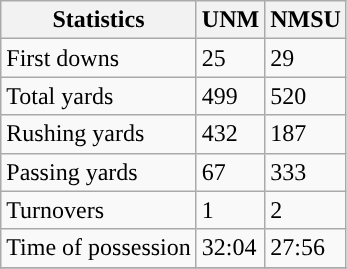<table class="wikitable">
<tr>
<th>Statistics</th>
<th>UNM</th>
<th>NMSU</th>
</tr>
<tr>
<td>First downs</td>
<td>25</td>
<td>29</td>
</tr>
<tr>
<td>Total yards</td>
<td>499</td>
<td>520</td>
</tr>
<tr>
<td>Rushing yards</td>
<td>432</td>
<td>187</td>
</tr>
<tr>
<td>Passing yards</td>
<td>67</td>
<td>333</td>
</tr>
<tr>
<td>Turnovers</td>
<td>1</td>
<td>2</td>
</tr>
<tr>
<td>Time of possession</td>
<td>32:04</td>
<td>27:56</td>
</tr>
<tr>
</tr>
</table>
